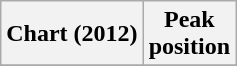<table class="wikitable plainrowheaders" style="text-align:center;">
<tr>
<th scope="col">Chart (2012)</th>
<th scope="col">Peak<br>position</th>
</tr>
<tr>
</tr>
</table>
